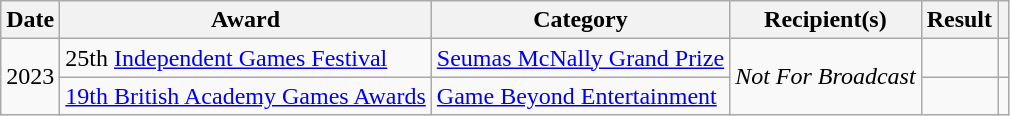<table class="wikitable plainrowheaders sortable">
<tr>
<th scope="col">Date</th>
<th scope="col">Award</th>
<th scope="col">Category</th>
<th scope="col">Recipient(s)</th>
<th scope="col">Result</th>
<th scope="col" class="unsortable"></th>
</tr>
<tr>
<td style="text-align:center;" rowspan=2>2023</td>
<td>25th <a href='#'>Independent Games Festival</a></td>
<td><a href='#'>Seumas McNally Grand Prize</a></td>
<td rowspan=2><em>Not For Broadcast</em></td>
<td></td>
<td style="text-align:center;"></td>
</tr>
<tr>
<td><a href='#'>19th British Academy Games Awards</a></td>
<td><a href='#'>Game Beyond Entertainment</a></td>
<td></td>
<td style="text-align:center;"></td>
</tr>
</table>
